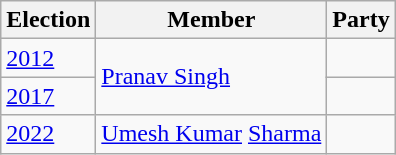<table class="wikitable sortable">
<tr>
<th>Election</th>
<th>Member</th>
<th colspan=2>Party</th>
</tr>
<tr>
<td><a href='#'>2012</a></td>
<td rowspan=2><a href='#'>Pranav Singh</a></td>
<td></td>
</tr>
<tr>
<td><a href='#'>2017</a></td>
<td></td>
</tr>
<tr>
<td><a href='#'>2022</a></td>
<td><a href='#'>Umesh Kumar</a> <a href='#'>Sharma</a></td>
<td></td>
</tr>
</table>
